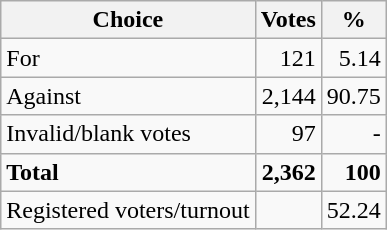<table class=wikitable style=text-align:right>
<tr>
<th>Choice</th>
<th>Votes</th>
<th>%</th>
</tr>
<tr>
<td align=left>For</td>
<td>121</td>
<td>5.14</td>
</tr>
<tr>
<td align=left>Against</td>
<td>2,144</td>
<td>90.75</td>
</tr>
<tr>
<td align=left>Invalid/blank votes</td>
<td>97</td>
<td>-</td>
</tr>
<tr>
<td align=left><strong>Total</strong></td>
<td><strong>2,362</strong></td>
<td><strong>100</strong></td>
</tr>
<tr>
<td align=left>Registered voters/turnout</td>
<td></td>
<td>52.24</td>
</tr>
</table>
